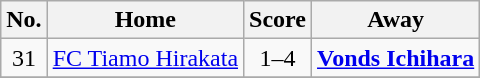<table class="wikitable" style="text-align: center">
<tr>
<th>No.</th>
<th>Home</th>
<th>Score</th>
<th>Away</th>
</tr>
<tr>
<td>31</td>
<td><a href='#'>FC Tiamo Hirakata</a></td>
<td>1–4</td>
<td><strong><a href='#'>Vonds Ichihara</a></strong></td>
</tr>
<tr>
</tr>
</table>
